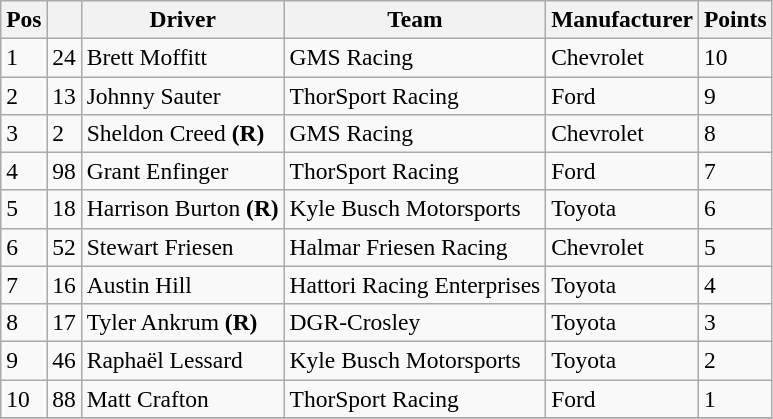<table class="wikitable" style="font-size:98%">
<tr>
<th>Pos</th>
<th></th>
<th>Driver</th>
<th>Team</th>
<th>Manufacturer</th>
<th>Points</th>
</tr>
<tr>
<td>1</td>
<td>24</td>
<td>Brett Moffitt</td>
<td>GMS Racing</td>
<td>Chevrolet</td>
<td>10</td>
</tr>
<tr>
<td>2</td>
<td>13</td>
<td>Johnny Sauter</td>
<td>ThorSport Racing</td>
<td>Ford</td>
<td>9</td>
</tr>
<tr>
<td>3</td>
<td>2</td>
<td>Sheldon Creed <strong>(R)</strong></td>
<td>GMS Racing</td>
<td>Chevrolet</td>
<td>8</td>
</tr>
<tr>
<td>4</td>
<td>98</td>
<td>Grant Enfinger</td>
<td>ThorSport Racing</td>
<td>Ford</td>
<td>7</td>
</tr>
<tr>
<td>5</td>
<td>18</td>
<td>Harrison Burton <strong>(R)</strong></td>
<td>Kyle Busch Motorsports</td>
<td>Toyota</td>
<td>6</td>
</tr>
<tr>
<td>6</td>
<td>52</td>
<td>Stewart Friesen</td>
<td>Halmar Friesen Racing</td>
<td>Chevrolet</td>
<td>5</td>
</tr>
<tr>
<td>7</td>
<td>16</td>
<td>Austin Hill</td>
<td>Hattori Racing Enterprises</td>
<td>Toyota</td>
<td>4</td>
</tr>
<tr>
<td>8</td>
<td>17</td>
<td>Tyler Ankrum <strong>(R)</strong></td>
<td>DGR-Crosley</td>
<td>Toyota</td>
<td>3</td>
</tr>
<tr>
<td>9</td>
<td>46</td>
<td>Raphaël Lessard</td>
<td>Kyle Busch Motorsports</td>
<td>Toyota</td>
<td>2</td>
</tr>
<tr>
<td>10</td>
<td>88</td>
<td>Matt Crafton</td>
<td>ThorSport Racing</td>
<td>Ford</td>
<td>1</td>
</tr>
<tr>
</tr>
</table>
